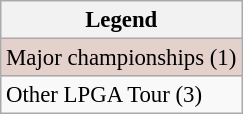<table class="wikitable" style="font-size:95%;">
<tr>
<th>Legend</th>
</tr>
<tr style="background:#e5d1cb;">
<td>Major championships (1)</td>
</tr>
<tr>
<td>Other LPGA Tour (3)</td>
</tr>
</table>
